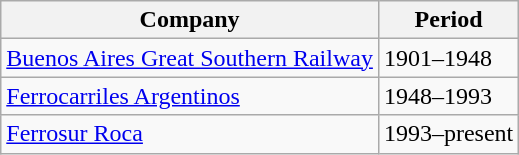<table class= "wikitable">
<tr>
<th>Company</th>
<th>Period</th>
</tr>
<tr>
<td> <a href='#'>Buenos Aires Great Southern Railway</a></td>
<td>1901–1948</td>
</tr>
<tr>
<td> <a href='#'>Ferrocarriles Argentinos</a></td>
<td>1948–1993</td>
</tr>
<tr>
<td> <a href='#'>Ferrosur Roca</a> </td>
<td>1993–present</td>
</tr>
</table>
